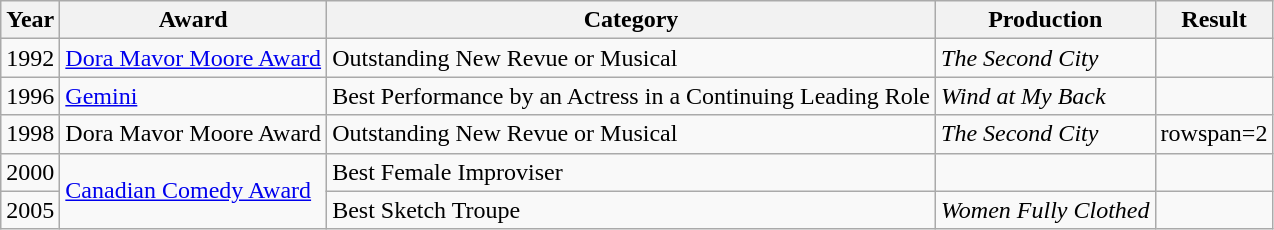<table class="wikitable sortable">
<tr>
<th>Year</th>
<th>Award</th>
<th>Category</th>
<th>Production</th>
<th>Result</th>
</tr>
<tr>
<td>1992</td>
<td><a href='#'>Dora Mavor Moore Award</a></td>
<td>Outstanding New Revue or Musical</td>
<td><em>The Second City</em></td>
<td></td>
</tr>
<tr>
<td>1996</td>
<td><a href='#'>Gemini</a></td>
<td>Best Performance by an Actress in a Continuing Leading Role</td>
<td><em>Wind at My Back</em></td>
<td></td>
</tr>
<tr>
<td>1998</td>
<td>Dora Mavor Moore Award</td>
<td>Outstanding New Revue or Musical</td>
<td><em>The Second City</em></td>
<td>rowspan=2 </td>
</tr>
<tr>
<td>2000</td>
<td rowspan=2><a href='#'>Canadian Comedy Award</a></td>
<td>Best Female Improviser</td>
<td></td>
</tr>
<tr>
<td>2005</td>
<td>Best Sketch Troupe</td>
<td><em>Women Fully Clothed</em></td>
<td></td>
</tr>
</table>
